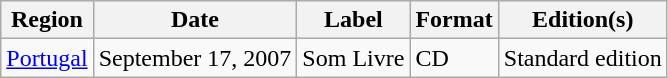<table class="wikitable">
<tr>
<th>Region</th>
<th>Date</th>
<th>Label</th>
<th>Format</th>
<th>Edition(s)</th>
</tr>
<tr>
<td><a href='#'>Portugal</a></td>
<td>September 17, 2007</td>
<td>Som Livre</td>
<td>CD</td>
<td>Standard edition</td>
</tr>
</table>
